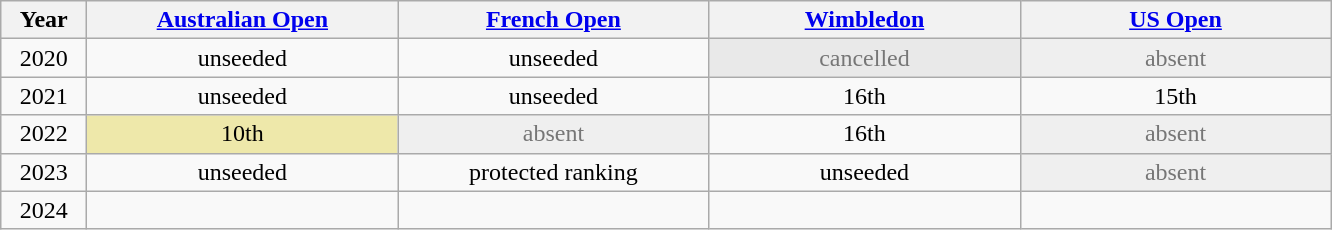<table class="wikitable" style="text-align:center">
<tr>
<th width="50">Year</th>
<th width="200"><a href='#'>Australian Open</a></th>
<th width="200"><a href='#'>French Open</a></th>
<th width="200"><a href='#'>Wimbledon</a></th>
<th width="200"><a href='#'>US Open</a></th>
</tr>
<tr>
<td>2020</td>
<td>unseeded</td>
<td>unseeded</td>
<td bgcolor=e9e9e9 style=color:#767676>cancelled</td>
<td style=color:#767676;background:#efefef>absent</td>
</tr>
<tr>
<td>2021</td>
<td>unseeded</td>
<td>unseeded</td>
<td>16th</td>
<td>15th</td>
</tr>
<tr>
<td>2022</td>
<td bgcolor=eee8aa>10th</td>
<td style=color:#767676;background:#efefef>absent</td>
<td>16th</td>
<td style=color:#767676;background:#efefef>absent</td>
</tr>
<tr>
<td>2023</td>
<td>unseeded</td>
<td>protected ranking</td>
<td>unseeded</td>
<td style=color:#767676;background:#efefef>absent</td>
</tr>
<tr>
<td>2024</td>
<td></td>
<td></td>
<td></td>
<td></td>
</tr>
</table>
